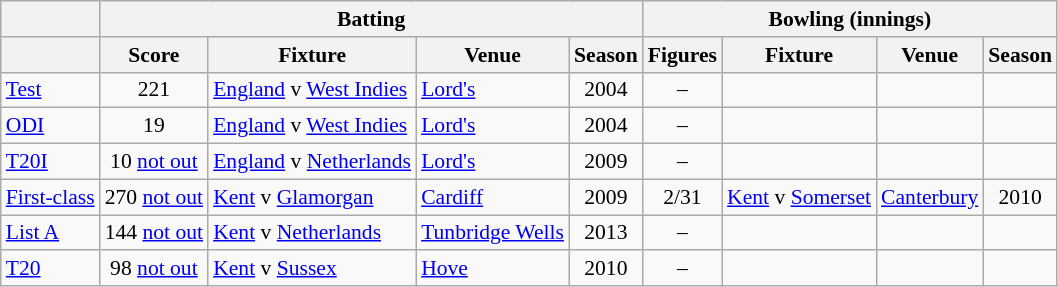<table class=wikitable style="font-size:90%">
<tr>
<th rowspan="1"></th>
<th colspan="4" rowspan="1">Batting</th>
<th colspan="4" rowspan="1">Bowling (innings)</th>
</tr>
<tr>
<th></th>
<th>Score</th>
<th>Fixture</th>
<th>Venue</th>
<th>Season</th>
<th>Figures</th>
<th>Fixture</th>
<th>Venue</th>
<th>Season</th>
</tr>
<tr>
<td><a href='#'>Test</a></td>
<td align="center">221</td>
<td><a href='#'>England</a> v <a href='#'>West Indies</a></td>
<td><a href='#'>Lord's</a></td>
<td align="center">2004</td>
<td align="center">–</td>
<td></td>
<td></td>
<td></td>
</tr>
<tr>
<td><a href='#'>ODI</a></td>
<td align="center">19</td>
<td><a href='#'>England</a> v <a href='#'>West Indies</a></td>
<td><a href='#'>Lord's</a></td>
<td align="center">2004</td>
<td align="center">–</td>
<td></td>
<td></td>
<td></td>
</tr>
<tr>
<td><a href='#'>T20I</a></td>
<td align="center">10 <a href='#'>not out</a></td>
<td><a href='#'>England</a> v <a href='#'>Netherlands</a></td>
<td><a href='#'>Lord's</a></td>
<td align="center">2009</td>
<td align="center">–</td>
<td></td>
<td></td>
<td></td>
</tr>
<tr>
<td><a href='#'>First-class</a></td>
<td align="center">270 <a href='#'>not out</a></td>
<td><a href='#'>Kent</a> v <a href='#'>Glamorgan</a></td>
<td><a href='#'>Cardiff</a></td>
<td align="center">2009</td>
<td align="center">2/31</td>
<td><a href='#'>Kent</a> v <a href='#'>Somerset</a></td>
<td><a href='#'>Canterbury</a></td>
<td align="center">2010</td>
</tr>
<tr>
<td><a href='#'>List A</a></td>
<td align="center">144 <a href='#'>not out</a></td>
<td><a href='#'>Kent</a> v <a href='#'>Netherlands</a></td>
<td><a href='#'>Tunbridge Wells</a></td>
<td align="center">2013</td>
<td align="center">–</td>
<td></td>
<td></td>
<td></td>
</tr>
<tr>
<td><a href='#'>T20</a></td>
<td align="center">98 <a href='#'>not out</a></td>
<td><a href='#'>Kent</a> v <a href='#'>Sussex</a></td>
<td><a href='#'>Hove</a></td>
<td align="center">2010</td>
<td align="center">–</td>
<td></td>
<td></td>
<td></td>
</tr>
</table>
